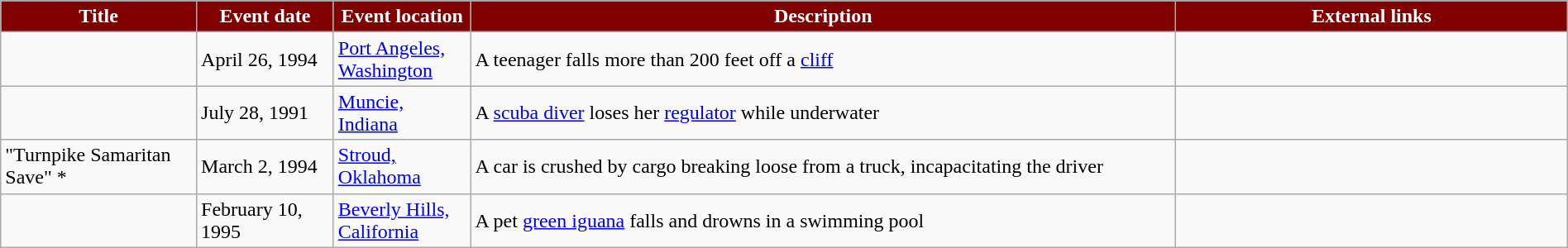<table class="wikitable" style="width: 100%;">
<tr>
<th style="background: #800000; color: #FFFFFF; width: 10%;">Title</th>
<th style="background: #800000; color: #FFFFFF; width: 7%;">Event date</th>
<th style="background: #800000; color: #FFFFFF; width: 7%;">Event location</th>
<th style="background: #800000; color: #FFFFFF; width: 36%;">Description</th>
<th style="background: #800000; color: #FFFFFF; width: 20%;">External links</th>
</tr>
<tr>
<td></td>
<td>April 26, 1994</td>
<td><a href='#'>Port Angeles, Washington</a></td>
<td>A teenager falls more than 200 feet off a <a href='#'>cliff</a></td>
<td></td>
</tr>
<tr>
<td></td>
<td>July 28, 1991</td>
<td><a href='#'>Muncie, Indiana</a></td>
<td>A <a href='#'>scuba diver</a> loses her <a href='#'>regulator</a> while underwater</td>
<td></td>
</tr>
<tr>
<td>"Turnpike Samaritan Save" *</td>
<td>March 2, 1994</td>
<td><a href='#'>Stroud, Oklahoma</a></td>
<td>A car is crushed by cargo breaking loose from a truck, incapacitating the driver</td>
<td></td>
</tr>
<tr>
<td></td>
<td>February 10, 1995</td>
<td><a href='#'>Beverly Hills, California</a></td>
<td>A pet <a href='#'>green iguana</a> falls and drowns in a swimming pool</td>
<td></td>
</tr>
</table>
